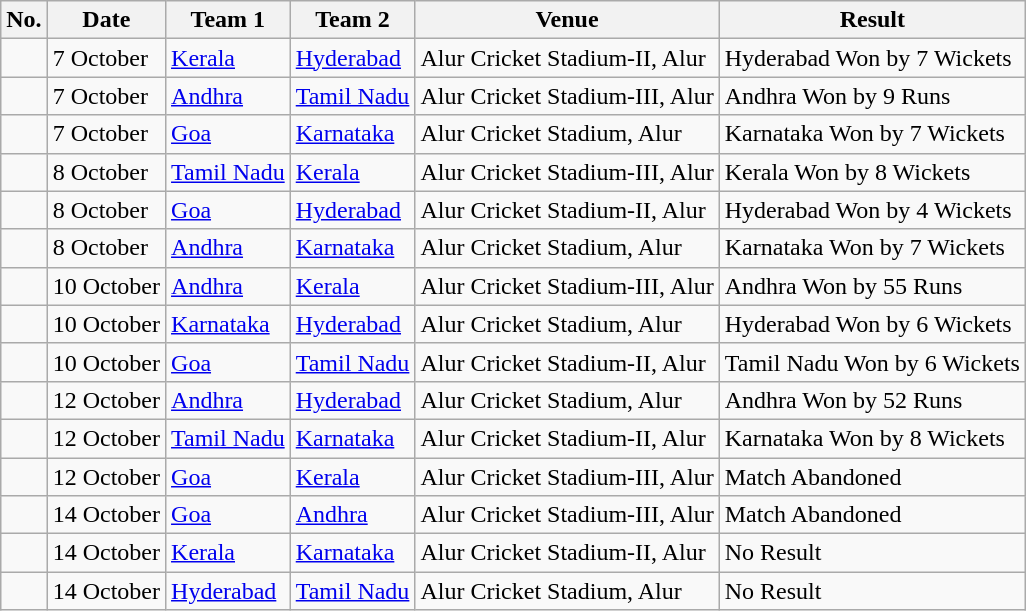<table class="wikitable collapsible collapsed">
<tr>
<th>No.</th>
<th>Date</th>
<th>Team 1</th>
<th>Team 2</th>
<th>Venue</th>
<th>Result</th>
</tr>
<tr>
<td> </td>
<td>7 October</td>
<td><a href='#'>Kerala</a></td>
<td><a href='#'>Hyderabad</a></td>
<td>Alur Cricket Stadium-II, Alur</td>
<td>Hyderabad Won by 7 Wickets</td>
</tr>
<tr>
<td> </td>
<td>7 October</td>
<td><a href='#'>Andhra</a></td>
<td><a href='#'>Tamil Nadu</a></td>
<td>Alur Cricket Stadium-III, Alur</td>
<td>Andhra Won by 9 Runs</td>
</tr>
<tr>
<td> </td>
<td>7 October</td>
<td><a href='#'>Goa</a></td>
<td><a href='#'>Karnataka</a></td>
<td>Alur Cricket Stadium, Alur</td>
<td>Karnataka Won by 7 Wickets</td>
</tr>
<tr>
<td> </td>
<td>8 October</td>
<td><a href='#'>Tamil Nadu</a></td>
<td><a href='#'>Kerala</a></td>
<td>Alur Cricket Stadium-III, Alur</td>
<td>Kerala Won by 8 Wickets</td>
</tr>
<tr>
<td> </td>
<td>8 October</td>
<td><a href='#'>Goa</a></td>
<td><a href='#'>Hyderabad</a></td>
<td>Alur Cricket Stadium-II, Alur</td>
<td>Hyderabad Won by 4 Wickets</td>
</tr>
<tr>
<td> </td>
<td>8 October</td>
<td><a href='#'>Andhra</a></td>
<td><a href='#'>Karnataka</a></td>
<td>Alur Cricket Stadium, Alur</td>
<td>Karnataka Won by 7 Wickets</td>
</tr>
<tr>
<td> </td>
<td>10 October</td>
<td><a href='#'>Andhra</a></td>
<td><a href='#'>Kerala</a></td>
<td>Alur Cricket Stadium-III, Alur</td>
<td>Andhra Won by 55 Runs</td>
</tr>
<tr>
<td> </td>
<td>10 October</td>
<td><a href='#'>Karnataka</a></td>
<td><a href='#'>Hyderabad</a></td>
<td>Alur Cricket Stadium, Alur</td>
<td>Hyderabad Won by 6 Wickets</td>
</tr>
<tr>
<td> </td>
<td>10 October</td>
<td><a href='#'>Goa</a></td>
<td><a href='#'>Tamil Nadu</a></td>
<td>Alur Cricket Stadium-II, Alur</td>
<td>Tamil Nadu Won by 6 Wickets</td>
</tr>
<tr>
<td> </td>
<td>12 October</td>
<td><a href='#'>Andhra</a></td>
<td><a href='#'>Hyderabad</a></td>
<td>Alur Cricket Stadium, Alur</td>
<td>Andhra Won by 52 Runs</td>
</tr>
<tr>
<td> </td>
<td>12 October</td>
<td><a href='#'>Tamil Nadu</a></td>
<td><a href='#'>Karnataka</a></td>
<td>Alur Cricket Stadium-II, Alur</td>
<td>Karnataka Won by 8 Wickets</td>
</tr>
<tr>
<td> </td>
<td>12 October</td>
<td><a href='#'>Goa</a></td>
<td><a href='#'>Kerala</a></td>
<td>Alur Cricket Stadium-III, Alur</td>
<td>Match Abandoned</td>
</tr>
<tr>
<td> </td>
<td>14 October</td>
<td><a href='#'>Goa</a></td>
<td><a href='#'>Andhra</a></td>
<td>Alur Cricket Stadium-III, Alur</td>
<td>Match Abandoned</td>
</tr>
<tr>
<td> </td>
<td>14 October</td>
<td><a href='#'>Kerala</a></td>
<td><a href='#'>Karnataka</a></td>
<td>Alur Cricket Stadium-II, Alur</td>
<td>No Result</td>
</tr>
<tr>
<td> </td>
<td>14 October</td>
<td><a href='#'>Hyderabad</a></td>
<td><a href='#'>Tamil Nadu</a></td>
<td>Alur Cricket Stadium, Alur</td>
<td>No Result</td>
</tr>
</table>
